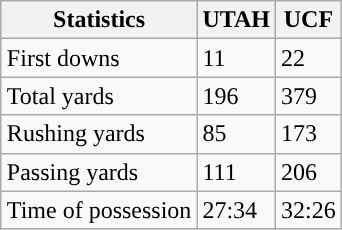<table class="wikitable" style="float: right;">
<tr>
<th>Statistics</th>
<th>UTAH</th>
<th>UCF</th>
</tr>
<tr>
<td>First downs</td>
<td>11</td>
<td>22</td>
</tr>
<tr>
<td>Total yards</td>
<td>196</td>
<td>379</td>
</tr>
<tr>
<td>Rushing yards</td>
<td>85</td>
<td>173</td>
</tr>
<tr>
<td>Passing yards</td>
<td>111</td>
<td>206</td>
</tr>
<tr>
<td>Time of possession</td>
<td>27:34</td>
<td>32:26</td>
</tr>
</table>
